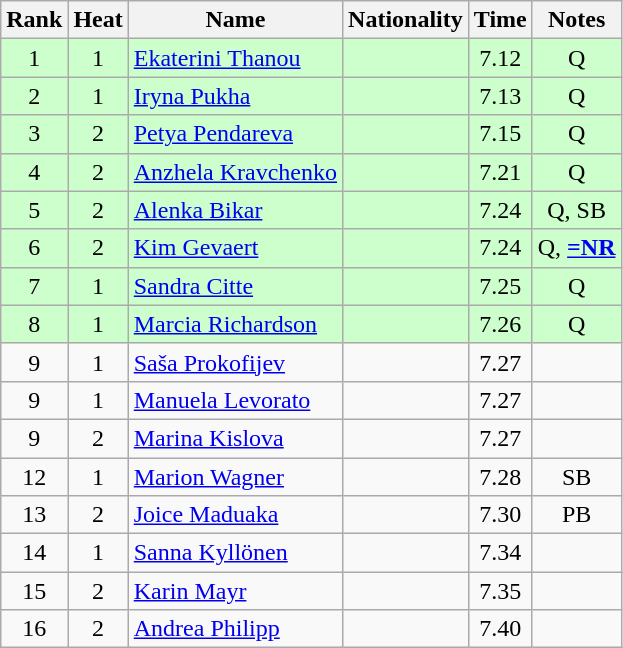<table class="wikitable sortable" style="text-align:center">
<tr>
<th>Rank</th>
<th>Heat</th>
<th>Name</th>
<th>Nationality</th>
<th>Time</th>
<th>Notes</th>
</tr>
<tr bgcolor=ccffcc>
<td>1</td>
<td>1</td>
<td align="left"><a href='#'>Ekaterini Thanou</a></td>
<td align=left></td>
<td>7.12</td>
<td>Q</td>
</tr>
<tr bgcolor=ccffcc>
<td>2</td>
<td>1</td>
<td align="left"><a href='#'>Iryna Pukha</a></td>
<td align=left></td>
<td>7.13</td>
<td>Q</td>
</tr>
<tr bgcolor=ccffcc>
<td>3</td>
<td>2</td>
<td align="left"><a href='#'>Petya Pendareva</a></td>
<td align=left></td>
<td>7.15</td>
<td>Q</td>
</tr>
<tr bgcolor=ccffcc>
<td>4</td>
<td>2</td>
<td align="left"><a href='#'>Anzhela Kravchenko</a></td>
<td align=left></td>
<td>7.21</td>
<td>Q</td>
</tr>
<tr bgcolor=ccffcc>
<td>5</td>
<td>2</td>
<td align="left"><a href='#'>Alenka Bikar</a></td>
<td align=left></td>
<td>7.24</td>
<td>Q, SB</td>
</tr>
<tr bgcolor=ccffcc>
<td>6</td>
<td>2</td>
<td align="left"><a href='#'>Kim Gevaert</a></td>
<td align=left></td>
<td>7.24</td>
<td>Q, <strong><a href='#'>=NR</a></strong></td>
</tr>
<tr bgcolor=ccffcc>
<td>7</td>
<td>1</td>
<td align="left"><a href='#'>Sandra Citte</a></td>
<td align=left></td>
<td>7.25</td>
<td>Q</td>
</tr>
<tr bgcolor=ccffcc>
<td>8</td>
<td>1</td>
<td align="left"><a href='#'>Marcia Richardson</a></td>
<td align=left></td>
<td>7.26</td>
<td>Q</td>
</tr>
<tr>
<td>9</td>
<td>1</td>
<td align="left"><a href='#'>Saša Prokofijev</a></td>
<td align=left></td>
<td>7.27</td>
<td></td>
</tr>
<tr>
<td>9</td>
<td>1</td>
<td align="left"><a href='#'>Manuela Levorato</a></td>
<td align=left></td>
<td>7.27</td>
<td></td>
</tr>
<tr>
<td>9</td>
<td>2</td>
<td align="left"><a href='#'>Marina Kislova</a></td>
<td align=left></td>
<td>7.27</td>
<td></td>
</tr>
<tr>
<td>12</td>
<td>1</td>
<td align="left"><a href='#'>Marion Wagner</a></td>
<td align=left></td>
<td>7.28</td>
<td>SB</td>
</tr>
<tr>
<td>13</td>
<td>2</td>
<td align="left"><a href='#'>Joice Maduaka</a></td>
<td align=left></td>
<td>7.30</td>
<td>PB</td>
</tr>
<tr>
<td>14</td>
<td>1</td>
<td align="left"><a href='#'>Sanna Kyllönen</a></td>
<td align=left></td>
<td>7.34</td>
<td></td>
</tr>
<tr>
<td>15</td>
<td>2</td>
<td align="left"><a href='#'>Karin Mayr</a></td>
<td align=left></td>
<td>7.35</td>
<td></td>
</tr>
<tr>
<td>16</td>
<td>2</td>
<td align="left"><a href='#'>Andrea Philipp</a></td>
<td align=left></td>
<td>7.40</td>
<td></td>
</tr>
</table>
